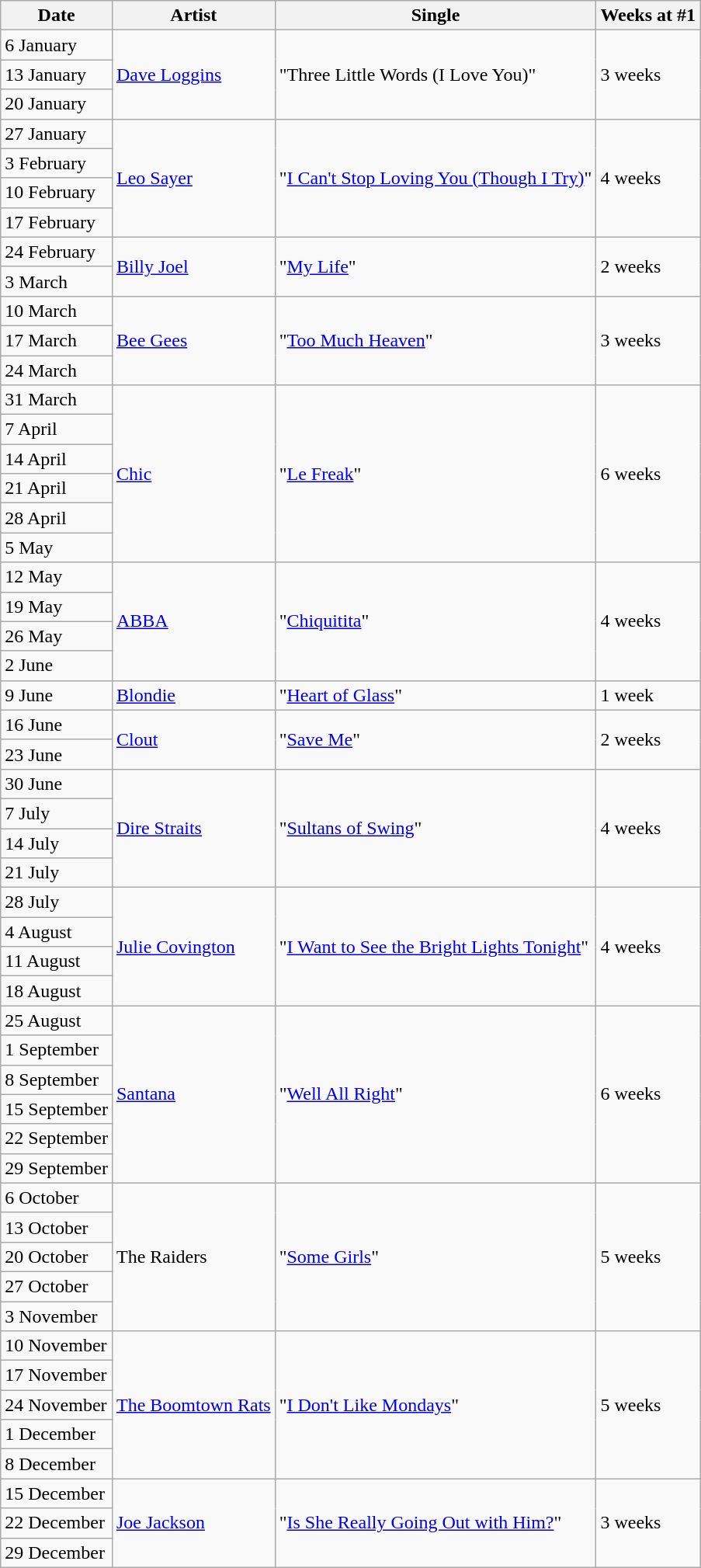<table class="wikitable">
<tr>
<th>Date</th>
<th>Artist</th>
<th>Single</th>
<th>Weeks at #1</th>
</tr>
<tr>
<td>6 January</td>
<td rowspan="3"><a href='#'>Dave Loggins</a></td>
<td rowspan="3">"Three Little Words (I Love You)"</td>
<td rowspan="3">3 weeks</td>
</tr>
<tr>
<td>13 January</td>
</tr>
<tr>
<td>20 January</td>
</tr>
<tr>
<td>27 January</td>
<td rowspan="4"><a href='#'>Leo Sayer</a></td>
<td rowspan="4">"<a href='#'>I Can't Stop Loving You (Though I Try)</a>"</td>
<td rowspan="4">4 weeks</td>
</tr>
<tr>
<td>3 February</td>
</tr>
<tr>
<td>10 February</td>
</tr>
<tr>
<td>17 February</td>
</tr>
<tr>
<td>24 February</td>
<td rowspan="2"><a href='#'>Billy Joel</a></td>
<td rowspan="2">"<a href='#'>My Life</a>"</td>
<td rowspan="2">2 weeks</td>
</tr>
<tr>
<td>3 March</td>
</tr>
<tr>
<td>10 March</td>
<td rowspan="3"><a href='#'>Bee Gees</a></td>
<td rowspan="3">"<a href='#'>Too Much Heaven</a>"</td>
<td rowspan="3">3 weeks</td>
</tr>
<tr>
<td>17 March</td>
</tr>
<tr>
<td>24 March</td>
</tr>
<tr>
<td>31 March</td>
<td rowspan="6"><a href='#'>Chic</a></td>
<td rowspan="6">"<a href='#'>Le Freak</a>"</td>
<td rowspan="6">6 weeks</td>
</tr>
<tr>
<td>7 April</td>
</tr>
<tr>
<td>14 April</td>
</tr>
<tr>
<td>21 April</td>
</tr>
<tr>
<td>28 April</td>
</tr>
<tr>
<td>5 May</td>
</tr>
<tr>
<td>12 May</td>
<td rowspan="4"><a href='#'>ABBA</a></td>
<td rowspan="4">"<a href='#'>Chiquitita</a>"</td>
<td rowspan="4">4 weeks</td>
</tr>
<tr>
<td>19 May</td>
</tr>
<tr>
<td>26 May</td>
</tr>
<tr>
<td>2 June</td>
</tr>
<tr>
<td>9 June</td>
<td><a href='#'>Blondie</a></td>
<td>"<a href='#'>Heart of Glass</a>"</td>
<td>1 week</td>
</tr>
<tr>
<td>16 June</td>
<td rowspan="2"><a href='#'>Clout</a></td>
<td rowspan="2">"<a href='#'>Save Me</a>"</td>
<td rowspan="2">2 weeks</td>
</tr>
<tr>
<td>23 June</td>
</tr>
<tr>
<td>30 June</td>
<td rowspan="4"><a href='#'>Dire Straits</a></td>
<td rowspan="4">"<a href='#'>Sultans of Swing</a>"</td>
<td rowspan="4">4 weeks</td>
</tr>
<tr>
<td>7 July</td>
</tr>
<tr>
<td>14 July</td>
</tr>
<tr>
<td>21 July</td>
</tr>
<tr>
<td>28 July</td>
<td rowspan="4"><a href='#'>Julie Covington</a></td>
<td rowspan="4">"<a href='#'>I Want to See the Bright Lights Tonight</a>"</td>
<td rowspan="4">4 weeks</td>
</tr>
<tr>
<td>4 August</td>
</tr>
<tr>
<td>11 August</td>
</tr>
<tr>
<td>18 August</td>
</tr>
<tr>
<td>25 August</td>
<td rowspan="6"><a href='#'>Santana</a></td>
<td rowspan="6">"<a href='#'>Well All Right</a>"</td>
<td rowspan="6">6 weeks</td>
</tr>
<tr>
<td>1 September</td>
</tr>
<tr>
<td>8 September</td>
</tr>
<tr>
<td>15 September</td>
</tr>
<tr>
<td>22 September</td>
</tr>
<tr>
<td>29 September</td>
</tr>
<tr>
<td>6 October</td>
<td rowspan="5">The Raiders</td>
<td rowspan="5">"<a href='#'>Some Girls</a>"</td>
<td rowspan="5">5 weeks</td>
</tr>
<tr>
<td>13 October</td>
</tr>
<tr>
<td>20 October</td>
</tr>
<tr>
<td>27 October</td>
</tr>
<tr>
<td>3 November</td>
</tr>
<tr>
<td>10 November</td>
<td rowspan="5"><a href='#'>The Boomtown Rats</a></td>
<td rowspan="5">"<a href='#'>I Don't Like Mondays</a>"</td>
<td rowspan="5">5 weeks</td>
</tr>
<tr>
<td>17 November</td>
</tr>
<tr>
<td>24 November</td>
</tr>
<tr>
<td>1 December</td>
</tr>
<tr>
<td>8 December</td>
</tr>
<tr>
<td>15 December</td>
<td rowspan="3"><a href='#'>Joe Jackson</a></td>
<td rowspan="3">"<a href='#'>Is She Really Going Out with Him?</a>"</td>
<td rowspan="3">3 weeks</td>
</tr>
<tr>
<td>22 December</td>
</tr>
<tr>
<td>29 December</td>
</tr>
</table>
